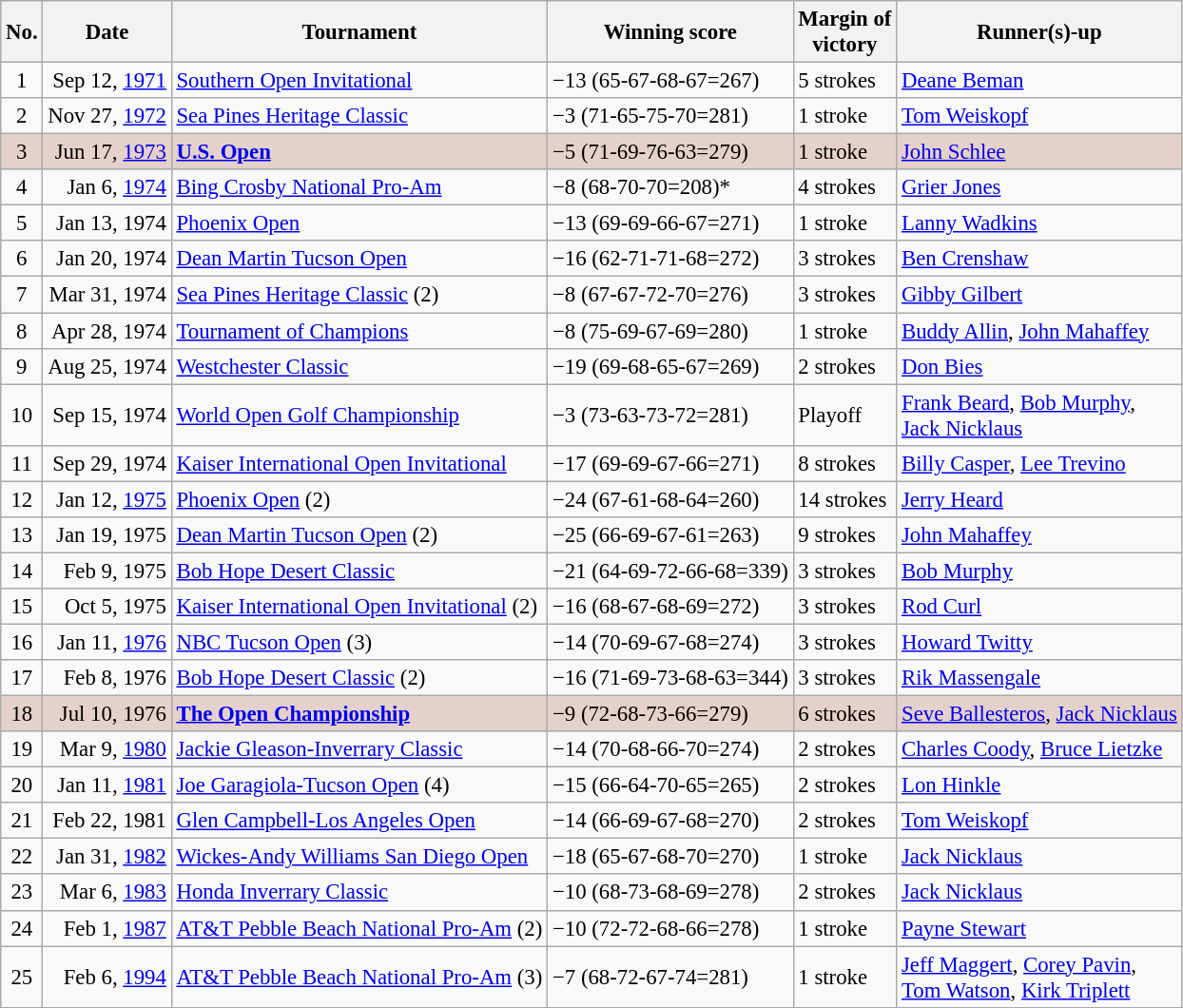<table class="wikitable" style="font-size:95%;">
<tr>
<th>No.</th>
<th>Date</th>
<th>Tournament</th>
<th>Winning score</th>
<th>Margin of<br>victory</th>
<th>Runner(s)-up</th>
</tr>
<tr>
<td align=center>1</td>
<td align=right>Sep 12, <a href='#'>1971</a></td>
<td><a href='#'>Southern Open Invitational</a></td>
<td>−13 (65-67-68-67=267)</td>
<td>5 strokes</td>
<td> <a href='#'>Deane Beman</a></td>
</tr>
<tr>
<td align=center>2</td>
<td align=right>Nov 27, <a href='#'>1972</a></td>
<td><a href='#'>Sea Pines Heritage Classic</a></td>
<td>−3 (71-65-75-70=281)</td>
<td>1 stroke</td>
<td> <a href='#'>Tom Weiskopf</a></td>
</tr>
<tr style="background:#e5d1cb;">
<td align=center>3</td>
<td align=right>Jun 17, <a href='#'>1973</a></td>
<td><strong><a href='#'>U.S. Open</a></strong></td>
<td>−5 (71-69-76-63=279)</td>
<td>1 stroke</td>
<td> <a href='#'>John Schlee</a></td>
</tr>
<tr>
<td align=center>4</td>
<td align=right>Jan 6, <a href='#'>1974</a></td>
<td><a href='#'>Bing Crosby National Pro-Am</a></td>
<td>−8 (68-70-70=208)*</td>
<td>4 strokes</td>
<td> <a href='#'>Grier Jones</a></td>
</tr>
<tr>
<td align=center>5</td>
<td align=right>Jan 13, 1974</td>
<td><a href='#'>Phoenix Open</a></td>
<td>−13 (69-69-66-67=271)</td>
<td>1 stroke</td>
<td> <a href='#'>Lanny Wadkins</a></td>
</tr>
<tr>
<td align=center>6</td>
<td align=right>Jan 20, 1974</td>
<td><a href='#'>Dean Martin Tucson Open</a></td>
<td>−16 (62-71-71-68=272)</td>
<td>3 strokes</td>
<td> <a href='#'>Ben Crenshaw</a></td>
</tr>
<tr>
<td align=center>7</td>
<td align=right>Mar 31, 1974</td>
<td><a href='#'>Sea Pines Heritage Classic</a> (2)</td>
<td>−8 (67-67-72-70=276)</td>
<td>3 strokes</td>
<td> <a href='#'>Gibby Gilbert</a></td>
</tr>
<tr>
<td align=center>8</td>
<td align=right>Apr 28, 1974</td>
<td><a href='#'>Tournament of Champions</a></td>
<td>−8 (75-69-67-69=280)</td>
<td>1 stroke</td>
<td> <a href='#'>Buddy Allin</a>,  <a href='#'>John Mahaffey</a></td>
</tr>
<tr>
<td align=center>9</td>
<td align=right>Aug 25, 1974</td>
<td><a href='#'>Westchester Classic</a></td>
<td>−19 (69-68-65-67=269)</td>
<td>2 strokes</td>
<td> <a href='#'>Don Bies</a></td>
</tr>
<tr>
<td align=center>10</td>
<td align=right>Sep 15, 1974</td>
<td><a href='#'>World Open Golf Championship</a></td>
<td>−3 (73-63-73-72=281)</td>
<td>Playoff</td>
<td> <a href='#'>Frank Beard</a>,  <a href='#'>Bob Murphy</a>,<br> <a href='#'>Jack Nicklaus</a></td>
</tr>
<tr>
<td align=center>11</td>
<td align=right>Sep 29, 1974</td>
<td><a href='#'>Kaiser International Open Invitational</a></td>
<td>−17 (69-69-67-66=271)</td>
<td>8 strokes</td>
<td> <a href='#'>Billy Casper</a>,  <a href='#'>Lee Trevino</a></td>
</tr>
<tr>
<td align=center>12</td>
<td align=right>Jan 12, <a href='#'>1975</a></td>
<td><a href='#'>Phoenix Open</a> (2)</td>
<td>−24 (67-61-68-64=260)</td>
<td>14 strokes</td>
<td> <a href='#'>Jerry Heard</a></td>
</tr>
<tr>
<td align=center>13</td>
<td align=right>Jan 19, 1975</td>
<td><a href='#'>Dean Martin Tucson Open</a> (2)</td>
<td>−25 (66-69-67-61=263)</td>
<td>9 strokes</td>
<td> <a href='#'>John Mahaffey</a></td>
</tr>
<tr>
<td align=center>14</td>
<td align=right>Feb 9, 1975</td>
<td><a href='#'>Bob Hope Desert Classic</a></td>
<td>−21 (64-69-72-66-68=339)</td>
<td>3 strokes</td>
<td> <a href='#'>Bob Murphy</a></td>
</tr>
<tr>
<td align=center>15</td>
<td align=right>Oct 5, 1975</td>
<td><a href='#'>Kaiser International Open Invitational</a> (2)</td>
<td>−16 (68-67-68-69=272)</td>
<td>3 strokes</td>
<td> <a href='#'>Rod Curl</a></td>
</tr>
<tr>
<td align=center>16</td>
<td align=right>Jan 11, <a href='#'>1976</a></td>
<td><a href='#'>NBC Tucson Open</a> (3)</td>
<td>−14 (70-69-67-68=274)</td>
<td>3 strokes</td>
<td> <a href='#'>Howard Twitty</a></td>
</tr>
<tr>
<td align=center>17</td>
<td align=right>Feb 8, 1976</td>
<td><a href='#'>Bob Hope Desert Classic</a> (2)</td>
<td>−16 (71-69-73-68-63=344)</td>
<td>3 strokes</td>
<td> <a href='#'>Rik Massengale</a></td>
</tr>
<tr style="background:#e5d1cb;">
<td align=center>18</td>
<td align=right>Jul 10, 1976</td>
<td><strong><a href='#'>The Open Championship</a></strong></td>
<td>−9 (72-68-73-66=279)</td>
<td>6 strokes</td>
<td> <a href='#'>Seve Ballesteros</a>,  <a href='#'>Jack Nicklaus</a></td>
</tr>
<tr>
<td align=center>19</td>
<td align=right>Mar 9, <a href='#'>1980</a></td>
<td><a href='#'>Jackie Gleason-Inverrary Classic</a></td>
<td>−14 (70-68-66-70=274)</td>
<td>2 strokes</td>
<td> <a href='#'>Charles Coody</a>,  <a href='#'>Bruce Lietzke</a></td>
</tr>
<tr>
<td align=center>20</td>
<td align=right>Jan 11, <a href='#'>1981</a></td>
<td><a href='#'>Joe Garagiola-Tucson Open</a> (4)</td>
<td>−15 (66-64-70-65=265)</td>
<td>2 strokes</td>
<td> <a href='#'>Lon Hinkle</a></td>
</tr>
<tr>
<td align=center>21</td>
<td align=right>Feb 22, 1981</td>
<td><a href='#'>Glen Campbell-Los Angeles Open</a></td>
<td>−14 (66-69-67-68=270)</td>
<td>2 strokes</td>
<td> <a href='#'>Tom Weiskopf</a></td>
</tr>
<tr>
<td align=center>22</td>
<td align=right>Jan 31, <a href='#'>1982</a></td>
<td><a href='#'>Wickes-Andy Williams San Diego Open</a></td>
<td>−18 (65-67-68-70=270)</td>
<td>1 stroke</td>
<td> <a href='#'>Jack Nicklaus</a></td>
</tr>
<tr>
<td align=center>23</td>
<td align=right>Mar 6, <a href='#'>1983</a></td>
<td><a href='#'>Honda Inverrary Classic</a></td>
<td>−10 (68-73-68-69=278)</td>
<td>2 strokes</td>
<td> <a href='#'>Jack Nicklaus</a></td>
</tr>
<tr>
<td align=center>24</td>
<td align=right>Feb 1, <a href='#'>1987</a></td>
<td><a href='#'>AT&T Pebble Beach National Pro-Am</a> (2)</td>
<td>−10 (72-72-68-66=278)</td>
<td>1 stroke</td>
<td> <a href='#'>Payne Stewart</a></td>
</tr>
<tr>
<td align=center>25</td>
<td align=right>Feb 6, <a href='#'>1994</a></td>
<td><a href='#'>AT&T Pebble Beach National Pro-Am</a> (3)</td>
<td>−7 (68-72-67-74=281)</td>
<td>1 stroke</td>
<td> <a href='#'>Jeff Maggert</a>,  <a href='#'>Corey Pavin</a>,<br> <a href='#'>Tom Watson</a>,  <a href='#'>Kirk Triplett</a></td>
</tr>
</table>
